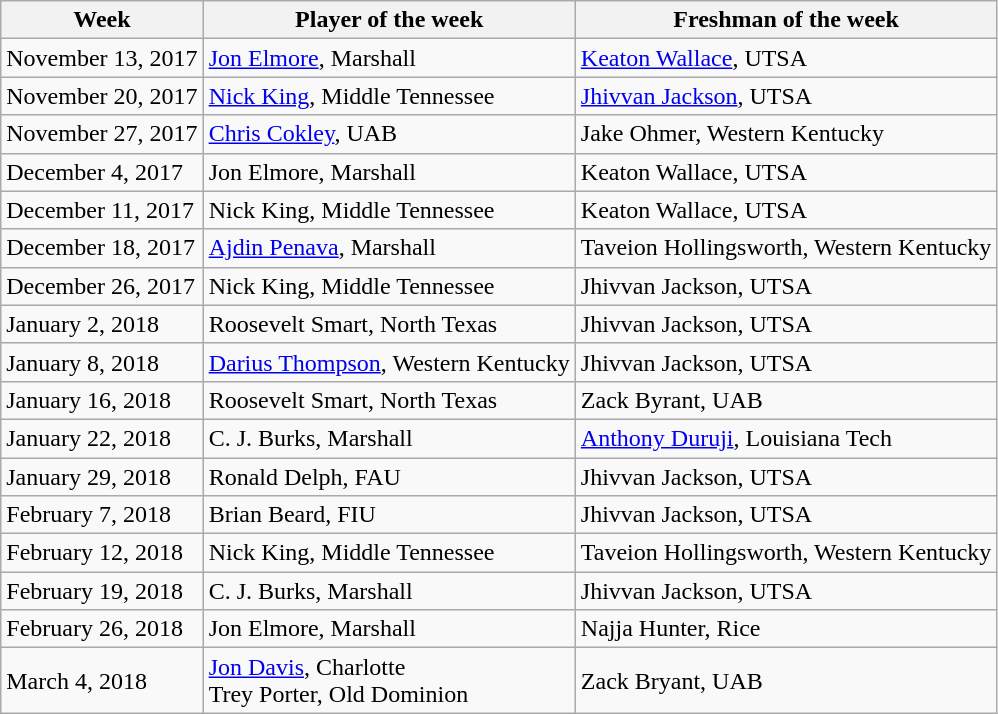<table class="wikitable" border="1">
<tr>
<th>Week</th>
<th>Player of the week</th>
<th>Freshman of the week</th>
</tr>
<tr>
<td>November 13, 2017</td>
<td><a href='#'>Jon Elmore</a>, Marshall</td>
<td><a href='#'>Keaton Wallace</a>, UTSA</td>
</tr>
<tr>
<td>November 20, 2017</td>
<td><a href='#'>Nick King</a>, Middle Tennessee</td>
<td><a href='#'>Jhivvan Jackson</a>, UTSA</td>
</tr>
<tr>
<td>November 27, 2017</td>
<td><a href='#'>Chris Cokley</a>, UAB</td>
<td>Jake Ohmer, Western Kentucky</td>
</tr>
<tr>
<td>December 4, 2017</td>
<td>Jon Elmore, Marshall</td>
<td>Keaton Wallace, UTSA</td>
</tr>
<tr>
<td>December 11, 2017</td>
<td>Nick King, Middle Tennessee</td>
<td>Keaton Wallace, UTSA</td>
</tr>
<tr>
<td>December 18, 2017</td>
<td><a href='#'>Ajdin Penava</a>, Marshall</td>
<td>Taveion Hollingsworth, Western Kentucky</td>
</tr>
<tr>
<td>December 26, 2017</td>
<td>Nick King, Middle Tennessee</td>
<td>Jhivvan Jackson, UTSA</td>
</tr>
<tr>
<td>January 2, 2018</td>
<td>Roosevelt Smart, North Texas</td>
<td>Jhivvan Jackson, UTSA</td>
</tr>
<tr>
<td>January 8, 2018</td>
<td><a href='#'>Darius Thompson</a>, Western Kentucky</td>
<td>Jhivvan Jackson, UTSA</td>
</tr>
<tr>
<td>January 16, 2018</td>
<td>Roosevelt Smart, North Texas</td>
<td>Zack Byrant, UAB</td>
</tr>
<tr>
<td>January 22, 2018</td>
<td>C. J. Burks, Marshall</td>
<td><a href='#'>Anthony Duruji</a>, Louisiana Tech</td>
</tr>
<tr>
<td>January 29, 2018</td>
<td>Ronald Delph, FAU</td>
<td>Jhivvan Jackson, UTSA</td>
</tr>
<tr>
<td>February 7, 2018</td>
<td>Brian Beard, FIU</td>
<td>Jhivvan Jackson, UTSA</td>
</tr>
<tr>
<td>February 12, 2018</td>
<td>Nick King, Middle Tennessee</td>
<td>Taveion Hollingsworth, Western Kentucky</td>
</tr>
<tr>
<td>February 19, 2018</td>
<td>C. J. Burks, Marshall</td>
<td>Jhivvan Jackson, UTSA</td>
</tr>
<tr>
<td>February 26, 2018</td>
<td>Jon Elmore, Marshall</td>
<td>Najja Hunter, Rice</td>
</tr>
<tr>
<td>March 4, 2018</td>
<td><a href='#'>Jon Davis</a>, Charlotte <br> Trey Porter, Old Dominion</td>
<td>Zack Bryant, UAB</td>
</tr>
</table>
